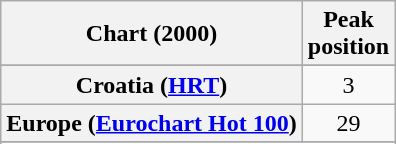<table class="wikitable sortable plainrowheaders" style="text-align:center">
<tr>
<th>Chart (2000)</th>
<th>Peak<br>position</th>
</tr>
<tr>
</tr>
<tr>
</tr>
<tr>
</tr>
<tr>
</tr>
<tr>
<th scope="row">Croatia (<a href='#'>HRT</a>)</th>
<td>3</td>
</tr>
<tr>
<th scope="row">Europe (<a href='#'>Eurochart Hot 100</a>)</th>
<td>29</td>
</tr>
<tr>
</tr>
<tr>
</tr>
<tr>
</tr>
<tr>
</tr>
<tr>
</tr>
<tr>
</tr>
<tr>
</tr>
<tr>
</tr>
<tr>
</tr>
<tr>
</tr>
</table>
